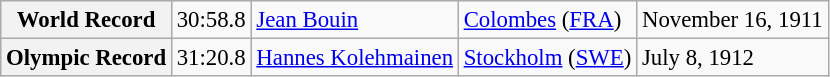<table class="wikitable" style="font-size:95%;">
<tr>
<th>World Record</th>
<td>30:58.8</td>
<td> <a href='#'>Jean Bouin</a></td>
<td><a href='#'>Colombes</a> (<a href='#'>FRA</a>)</td>
<td>November 16, 1911</td>
</tr>
<tr>
<th>Olympic Record</th>
<td>31:20.8</td>
<td> <a href='#'>Hannes Kolehmainen</a></td>
<td><a href='#'>Stockholm</a> (<a href='#'>SWE</a>)</td>
<td>July 8, 1912</td>
</tr>
</table>
